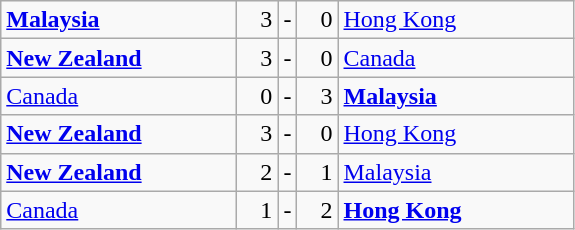<table class="wikitable">
<tr>
<td width=150> <strong><a href='#'>Malaysia</a></strong></td>
<td width=20 align="right">3</td>
<td>-</td>
<td width=20 align="right">0</td>
<td width=150> <a href='#'>Hong Kong</a></td>
</tr>
<tr>
<td> <strong><a href='#'>New Zealand</a></strong></td>
<td align="right">3</td>
<td>-</td>
<td align="right">0</td>
<td> <a href='#'>Canada</a></td>
</tr>
<tr>
<td> <a href='#'>Canada</a></td>
<td align="right">0</td>
<td>-</td>
<td align="right">3</td>
<td> <strong><a href='#'>Malaysia</a></strong></td>
</tr>
<tr>
<td> <strong><a href='#'>New Zealand</a></strong></td>
<td align="right">3</td>
<td>-</td>
<td align="right">0</td>
<td> <a href='#'>Hong Kong</a></td>
</tr>
<tr>
<td> <strong><a href='#'>New Zealand</a></strong></td>
<td align="right">2</td>
<td>-</td>
<td align="right">1</td>
<td> <a href='#'>Malaysia</a></td>
</tr>
<tr>
<td> <a href='#'>Canada</a></td>
<td align="right">1</td>
<td>-</td>
<td align="right">2</td>
<td> <strong><a href='#'>Hong Kong</a></strong></td>
</tr>
</table>
